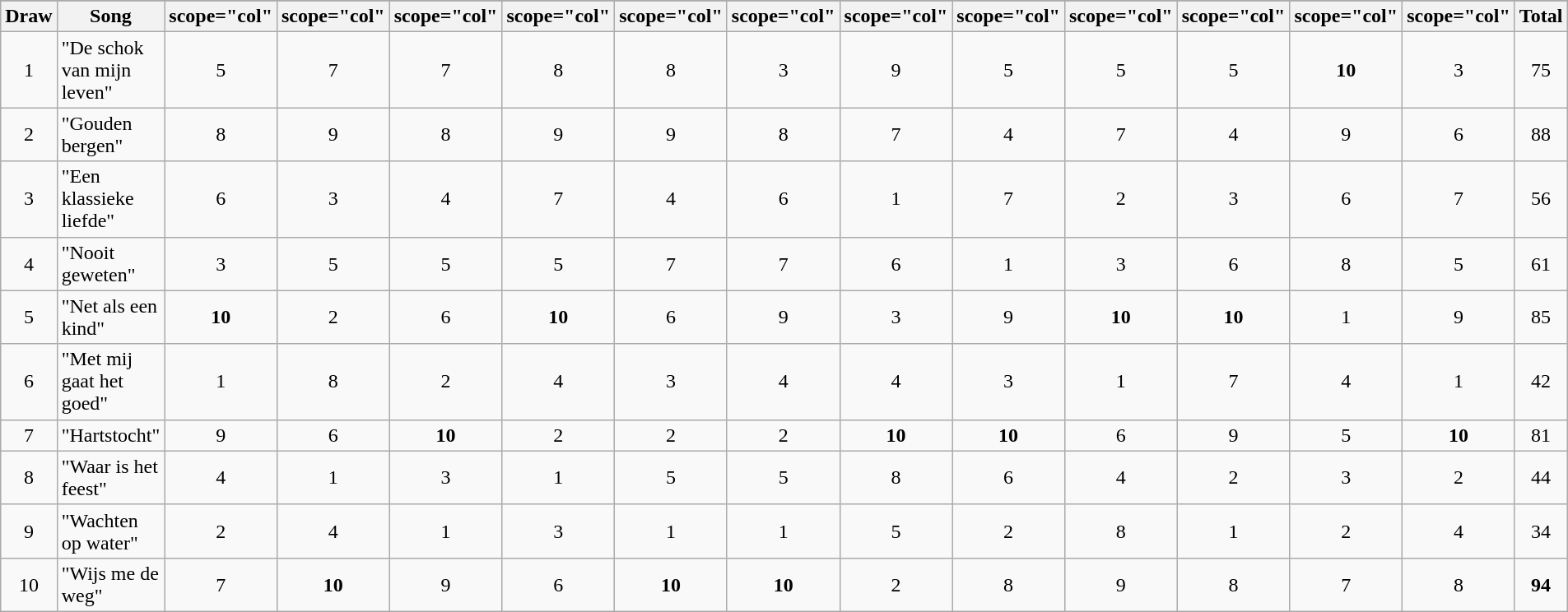<table class="wikitable plainrowheaders" style="margin: 1em auto 1em auto; text-align:center;">
<tr>
</tr>
<tr>
<th scope="col">Draw</th>
<th scope="col">Song</th>
<th>scope="col" </th>
<th>scope="col" </th>
<th>scope="col" </th>
<th>scope="col" </th>
<th>scope="col" </th>
<th>scope="col" </th>
<th>scope="col" </th>
<th>scope="col" </th>
<th>scope="col" </th>
<th>scope="col" </th>
<th>scope="col" </th>
<th>scope="col" </th>
<th scope="col">Total</th>
</tr>
<tr --->
<td>1</td>
<td align="left">"De schok van mijn leven"</td>
<td>5</td>
<td>7</td>
<td>7</td>
<td>8</td>
<td>8</td>
<td>3</td>
<td>9</td>
<td>5</td>
<td>5</td>
<td>5</td>
<td><strong>10</strong></td>
<td>3</td>
<td>75</td>
</tr>
<tr --->
<td>2</td>
<td align="left">"Gouden bergen"</td>
<td>8</td>
<td>9</td>
<td>8</td>
<td>9</td>
<td>9</td>
<td>8</td>
<td>7</td>
<td>4</td>
<td>7</td>
<td>4</td>
<td>9</td>
<td>6</td>
<td>88</td>
</tr>
<tr --->
<td>3</td>
<td align="left">"Een klassieke liefde"</td>
<td>6</td>
<td>3</td>
<td>4</td>
<td>7</td>
<td>4</td>
<td>6</td>
<td>1</td>
<td>7</td>
<td>2</td>
<td>3</td>
<td>6</td>
<td>7</td>
<td>56</td>
</tr>
<tr --->
<td>4</td>
<td align="left">"Nooit geweten"</td>
<td>3</td>
<td>5</td>
<td>5</td>
<td>5</td>
<td>7</td>
<td>7</td>
<td>6</td>
<td>1</td>
<td>3</td>
<td>6</td>
<td>8</td>
<td>5</td>
<td>61</td>
</tr>
<tr --->
<td>5</td>
<td align="left">"Net als een kind"</td>
<td><strong>10</strong></td>
<td>2</td>
<td>6</td>
<td><strong>10</strong></td>
<td>6</td>
<td>9</td>
<td>3</td>
<td>9</td>
<td><strong>10</strong></td>
<td><strong>10</strong></td>
<td>1</td>
<td>9</td>
<td>85</td>
</tr>
<tr --->
<td>6</td>
<td align="left">"Met mij gaat het goed"</td>
<td>1</td>
<td>8</td>
<td>2</td>
<td>4</td>
<td>3</td>
<td>4</td>
<td>4</td>
<td>3</td>
<td>1</td>
<td>7</td>
<td>4</td>
<td>1</td>
<td>42</td>
</tr>
<tr --->
<td>7</td>
<td align="left">"Hartstocht"</td>
<td>9</td>
<td>6</td>
<td><strong>10</strong></td>
<td>2</td>
<td>2</td>
<td>2</td>
<td><strong>10</strong></td>
<td><strong>10</strong></td>
<td>6</td>
<td>9</td>
<td>5</td>
<td><strong>10</strong></td>
<td>81</td>
</tr>
<tr --->
<td>8</td>
<td align="left">"Waar is het feest"</td>
<td>4</td>
<td>1</td>
<td>3</td>
<td>1</td>
<td>5</td>
<td>5</td>
<td>8</td>
<td>6</td>
<td>4</td>
<td>2</td>
<td>3</td>
<td>2</td>
<td>44</td>
</tr>
<tr --->
<td>9</td>
<td align="left">"Wachten op water"</td>
<td>2</td>
<td>4</td>
<td>1</td>
<td>3</td>
<td>1</td>
<td>1</td>
<td>5</td>
<td>2</td>
<td>8</td>
<td>1</td>
<td>2</td>
<td>4</td>
<td>34</td>
</tr>
<tr --->
<td>10</td>
<td align="left">"Wijs me de weg"</td>
<td>7</td>
<td><strong>10</strong></td>
<td>9</td>
<td>6</td>
<td><strong>10</strong></td>
<td><strong>10</strong></td>
<td>2</td>
<td>8</td>
<td>9</td>
<td>8</td>
<td>7</td>
<td>8</td>
<td><strong>94</strong></td>
</tr>
</table>
